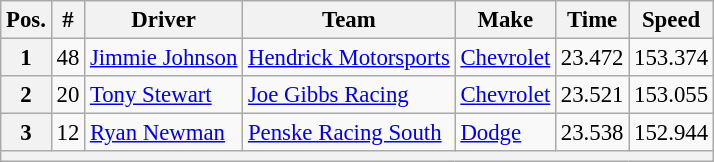<table class="wikitable" style="font-size:95%">
<tr>
<th>Pos.</th>
<th>#</th>
<th>Driver</th>
<th>Team</th>
<th>Make</th>
<th>Time</th>
<th>Speed</th>
</tr>
<tr>
<th>1</th>
<td>48</td>
<td><a href='#'>Jimmie Johnson</a></td>
<td><a href='#'>Hendrick Motorsports</a></td>
<td><a href='#'>Chevrolet</a></td>
<td>23.472</td>
<td>153.374</td>
</tr>
<tr>
<th>2</th>
<td>20</td>
<td><a href='#'>Tony Stewart</a></td>
<td><a href='#'>Joe Gibbs Racing</a></td>
<td><a href='#'>Chevrolet</a></td>
<td>23.521</td>
<td>153.055</td>
</tr>
<tr>
<th>3</th>
<td>12</td>
<td><a href='#'>Ryan Newman</a></td>
<td><a href='#'>Penske Racing South</a></td>
<td><a href='#'>Dodge</a></td>
<td>23.538</td>
<td>152.944</td>
</tr>
<tr>
<th colspan="7"></th>
</tr>
</table>
